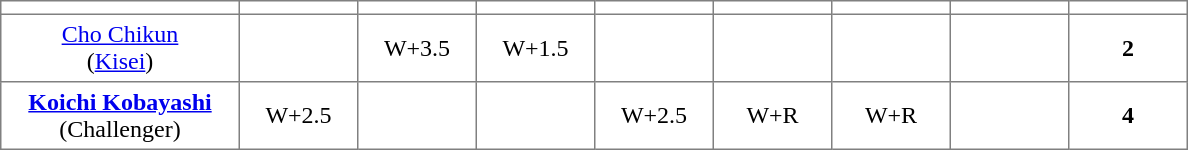<table class="toccolours" border="1" cellpadding="4" cellspacing="0" style="border-collapse: collapse; margin:0;">
<tr>
<th width=150></th>
<th width=70></th>
<th width=70></th>
<th width=70></th>
<th width=70></th>
<th width=70></th>
<th width=70></th>
<th width=70></th>
<th width=70></th>
</tr>
<tr align=center>
<td><a href='#'>Cho Chikun</a><br> (<a href='#'>Kisei</a>)</td>
<td></td>
<td>W+3.5</td>
<td>W+1.5</td>
<td></td>
<td></td>
<td></td>
<td></td>
<td><strong>2</strong></td>
</tr>
<tr align=center>
<td><strong><a href='#'>Koichi Kobayashi</a></strong> (Challenger)</td>
<td>W+2.5</td>
<td></td>
<td></td>
<td>W+2.5</td>
<td>W+R</td>
<td>W+R</td>
<td></td>
<td><strong>4</strong></td>
</tr>
</table>
